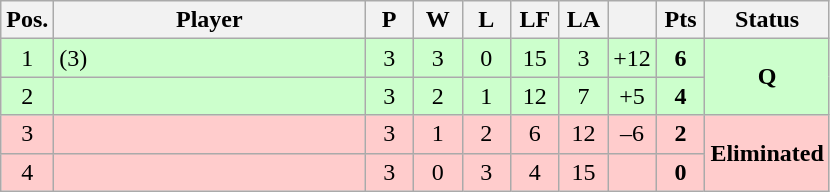<table class="wikitable" style="text-align:center; margin: 1em auto 1em auto, align:left">
<tr>
<th width=25>Pos.</th>
<th width=200>Player</th>
<th width=25>P</th>
<th width=25>W</th>
<th width=25>L</th>
<th width=25>LF</th>
<th width=25>LA</th>
<th width=25></th>
<th width=25>Pts</th>
<th width=75>Status</th>
</tr>
<tr style="background:#CCFFCC;">
<td>1</td>
<td align=left>(3)</td>
<td>3</td>
<td>3</td>
<td>0</td>
<td>15</td>
<td>3</td>
<td>+12</td>
<td><strong>6</strong></td>
<td rowspan=2><strong>Q</strong></td>
</tr>
<tr style="background:#CCFFCC;">
<td>2</td>
<td align=left></td>
<td>3</td>
<td>2</td>
<td>1</td>
<td>12</td>
<td>7</td>
<td>+5</td>
<td><strong>4</strong></td>
</tr>
<tr style="background:#FFCCCC;">
<td>3</td>
<td align=left></td>
<td>3</td>
<td>1</td>
<td>2</td>
<td>6</td>
<td>12</td>
<td>–6</td>
<td><strong>2</strong></td>
<td rowspan=2><strong>Eliminated</strong></td>
</tr>
<tr style="background:#FFCCCC;">
<td>4</td>
<td align=left></td>
<td>3</td>
<td>0</td>
<td>3</td>
<td>4</td>
<td>15</td>
<td></td>
<td><strong>0</strong></td>
</tr>
</table>
